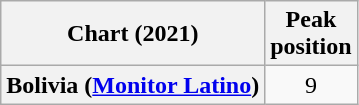<table class="wikitable plainrowheaders" style="text-align:center">
<tr>
<th scope="col">Chart (2021)</th>
<th scope="col">Peak<br>position</th>
</tr>
<tr>
<th scope="row">Bolivia (<a href='#'>Monitor Latino</a>)</th>
<td>9</td>
</tr>
</table>
